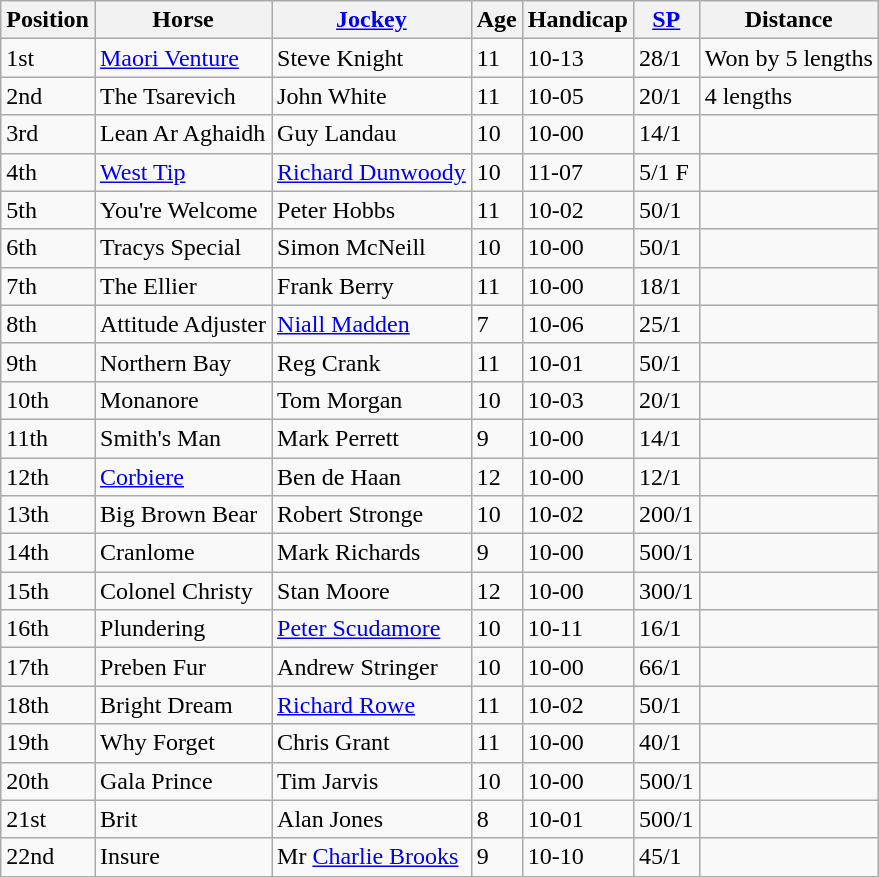<table class="wikitable sortable">
<tr>
<th>Position</th>
<th>Horse</th>
<th><a href='#'>Jockey</a></th>
<th>Age</th>
<th>Handicap</th>
<th><a href='#'>SP</a></th>
<th>Distance</th>
</tr>
<tr>
<td>1st</td>
<td><a href='#'>Maori Venture</a></td>
<td>Steve Knight</td>
<td>11</td>
<td>10-13</td>
<td>28/1</td>
<td>Won by 5 lengths</td>
</tr>
<tr>
<td>2nd</td>
<td>The Tsarevich</td>
<td>John White</td>
<td>11</td>
<td>10-05</td>
<td>20/1</td>
<td>4 lengths</td>
</tr>
<tr>
<td>3rd</td>
<td>Lean Ar Aghaidh</td>
<td>Guy Landau</td>
<td>10</td>
<td>10-00</td>
<td>14/1</td>
<td></td>
</tr>
<tr>
<td>4th</td>
<td><a href='#'>West Tip</a></td>
<td><a href='#'>Richard Dunwoody</a></td>
<td>10</td>
<td>11-07</td>
<td>5/1 F</td>
<td></td>
</tr>
<tr>
<td>5th</td>
<td>You're Welcome</td>
<td>Peter Hobbs</td>
<td>11</td>
<td>10-02</td>
<td>50/1</td>
<td></td>
</tr>
<tr>
<td>6th</td>
<td>Tracys Special</td>
<td>Simon McNeill</td>
<td>10</td>
<td>10-00</td>
<td>50/1</td>
<td></td>
</tr>
<tr>
<td>7th</td>
<td>The Ellier</td>
<td>Frank Berry</td>
<td>11</td>
<td>10-00</td>
<td>18/1</td>
<td></td>
</tr>
<tr>
<td>8th</td>
<td>Attitude Adjuster</td>
<td><a href='#'>Niall Madden</a></td>
<td>7</td>
<td>10-06</td>
<td>25/1</td>
<td></td>
</tr>
<tr>
<td>9th</td>
<td>Northern Bay</td>
<td>Reg Crank</td>
<td>11</td>
<td>10-01</td>
<td>50/1</td>
<td></td>
</tr>
<tr>
<td>10th</td>
<td>Monanore</td>
<td>Tom Morgan</td>
<td>10</td>
<td>10-03</td>
<td>20/1</td>
<td></td>
</tr>
<tr>
<td>11th</td>
<td>Smith's Man</td>
<td>Mark Perrett</td>
<td>9</td>
<td>10-00</td>
<td>14/1</td>
<td></td>
</tr>
<tr>
<td>12th</td>
<td><a href='#'>Corbiere</a></td>
<td>Ben de Haan</td>
<td>12</td>
<td>10-00</td>
<td>12/1</td>
<td></td>
</tr>
<tr>
<td>13th</td>
<td>Big Brown Bear</td>
<td>Robert Stronge</td>
<td>10</td>
<td>10-02</td>
<td>200/1</td>
<td></td>
</tr>
<tr>
<td>14th</td>
<td>Cranlome</td>
<td>Mark Richards</td>
<td>9</td>
<td>10-00</td>
<td>500/1</td>
<td></td>
</tr>
<tr>
<td>15th</td>
<td>Colonel Christy</td>
<td>Stan Moore</td>
<td>12</td>
<td>10-00</td>
<td>300/1</td>
<td></td>
</tr>
<tr>
<td>16th</td>
<td>Plundering</td>
<td><a href='#'>Peter Scudamore</a></td>
<td>10</td>
<td>10-11</td>
<td>16/1</td>
<td></td>
</tr>
<tr>
<td>17th</td>
<td>Preben Fur</td>
<td>Andrew Stringer</td>
<td>10</td>
<td>10-00</td>
<td>66/1</td>
<td></td>
</tr>
<tr>
<td>18th</td>
<td>Bright Dream</td>
<td><a href='#'>Richard Rowe</a></td>
<td>11</td>
<td>10-02</td>
<td>50/1</td>
<td></td>
</tr>
<tr>
<td>19th</td>
<td>Why Forget</td>
<td>Chris Grant</td>
<td>11</td>
<td>10-00</td>
<td>40/1</td>
<td></td>
</tr>
<tr>
<td>20th</td>
<td>Gala Prince</td>
<td>Tim Jarvis</td>
<td>10</td>
<td>10-00</td>
<td>500/1</td>
<td></td>
</tr>
<tr>
<td>21st</td>
<td>Brit</td>
<td>Alan Jones</td>
<td>8</td>
<td>10-01</td>
<td>500/1</td>
<td></td>
</tr>
<tr>
<td>22nd</td>
<td>Insure</td>
<td>Mr <a href='#'>Charlie Brooks</a></td>
<td>9</td>
<td>10-10</td>
<td>45/1</td>
<td></td>
</tr>
</table>
